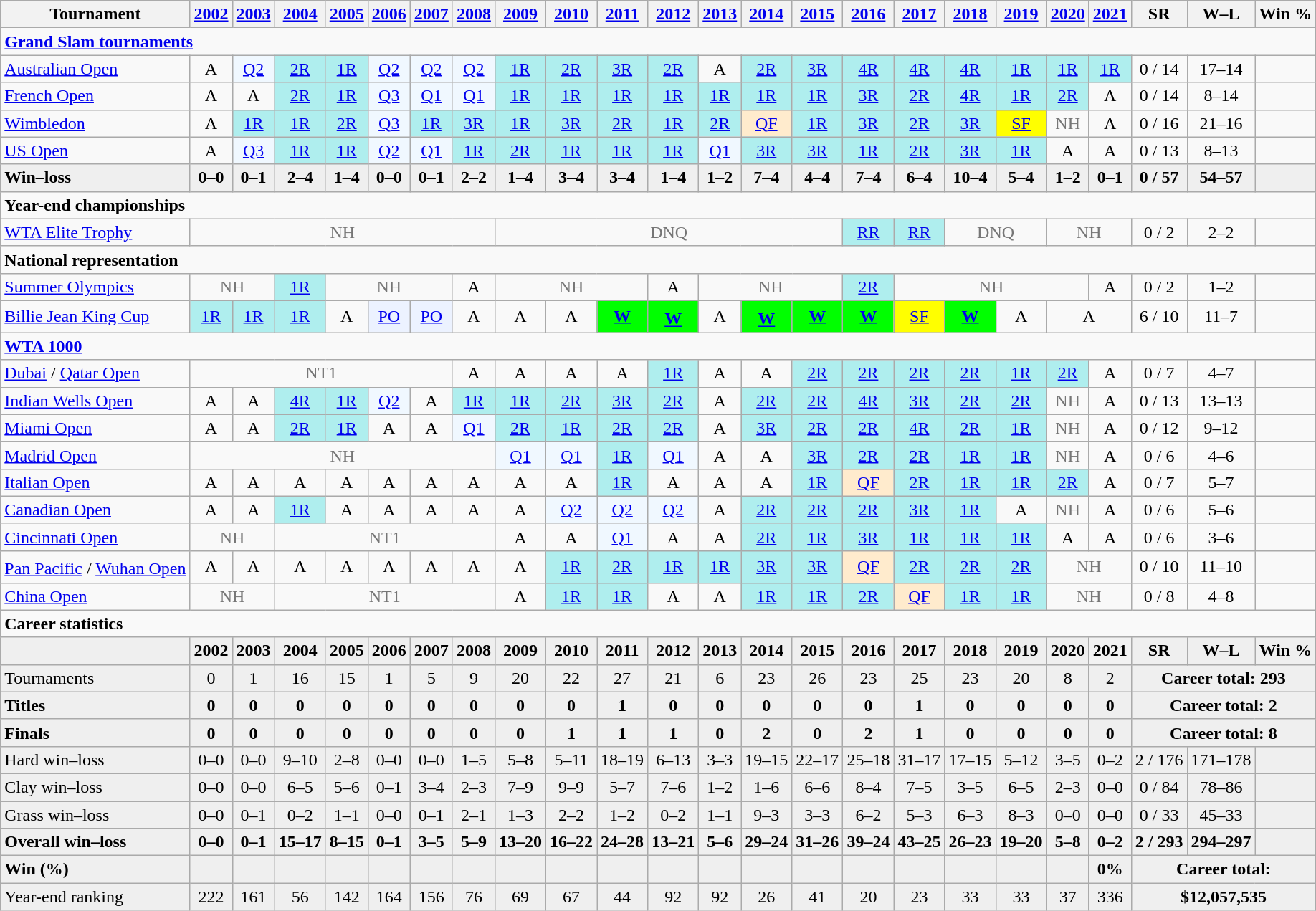<table class="wikitable nowrap" style=text-align:center;>
<tr>
<th>Tournament</th>
<th><a href='#'>2002</a></th>
<th><a href='#'>2003</a></th>
<th><a href='#'>2004</a></th>
<th><a href='#'>2005</a></th>
<th><a href='#'>2006</a></th>
<th><a href='#'>2007</a></th>
<th><a href='#'>2008</a></th>
<th><a href='#'>2009</a></th>
<th><a href='#'>2010</a></th>
<th><a href='#'>2011</a></th>
<th><a href='#'>2012</a></th>
<th><a href='#'>2013</a></th>
<th><a href='#'>2014</a></th>
<th><a href='#'>2015</a></th>
<th><a href='#'>2016</a></th>
<th><a href='#'>2017</a></th>
<th><a href='#'>2018</a></th>
<th><a href='#'>2019</a></th>
<th><a href='#'>2020</a></th>
<th><a href='#'>2021</a></th>
<th>SR</th>
<th>W–L</th>
<th>Win %</th>
</tr>
<tr>
<td colspan=24 style=text-align:left><strong><a href='#'>Grand Slam tournaments</a></strong></td>
</tr>
<tr>
<td style=text-align:left><a href='#'>Australian Open</a></td>
<td>A</td>
<td style=background:#f0f8ff><a href='#'>Q2</a></td>
<td style=background:#afeeee><a href='#'>2R</a></td>
<td style=background:#afeeee><a href='#'>1R</a></td>
<td style=background:#f0f8ff><a href='#'>Q2</a></td>
<td style=background:#f0f8ff><a href='#'>Q2</a></td>
<td style=background:#f0f8ff><a href='#'>Q2</a></td>
<td style=background:#afeeee><a href='#'>1R</a></td>
<td style=background:#afeeee><a href='#'>2R</a></td>
<td style=background:#afeeee><a href='#'>3R</a></td>
<td style=background:#afeeee><a href='#'>2R</a></td>
<td>A</td>
<td style=background:#afeeee><a href='#'>2R</a></td>
<td style=background:#afeeee><a href='#'>3R</a></td>
<td style=background:#afeeee><a href='#'>4R</a></td>
<td style=background:#afeeee><a href='#'>4R</a></td>
<td style=background:#afeeee><a href='#'>4R</a></td>
<td style=background:#afeeee><a href='#'>1R</a></td>
<td style=background:#afeeee><a href='#'>1R</a></td>
<td style=background:#afeeee><a href='#'>1R</a></td>
<td>0 / 14</td>
<td>17–14</td>
<td></td>
</tr>
<tr>
<td style=text-align:left><a href='#'>French Open</a></td>
<td>A</td>
<td>A</td>
<td style=background:#afeeee><a href='#'>2R</a></td>
<td style=background:#afeeee><a href='#'>1R</a></td>
<td style=background:#f0f8ff><a href='#'>Q3</a></td>
<td style=background:#f0f8ff><a href='#'>Q1</a></td>
<td style=background:#f0f8ff><a href='#'>Q1</a></td>
<td style=background:#afeeee><a href='#'>1R</a></td>
<td style=background:#afeeee><a href='#'>1R</a></td>
<td style=background:#afeeee><a href='#'>1R</a></td>
<td style=background:#afeeee><a href='#'>1R</a></td>
<td style=background:#afeeee><a href='#'>1R</a></td>
<td style=background:#afeeee><a href='#'>1R</a></td>
<td style=background:#afeeee><a href='#'>1R</a></td>
<td style=background:#afeeee><a href='#'>3R</a></td>
<td style=background:#afeeee><a href='#'>2R</a></td>
<td style=background:#afeeee><a href='#'>4R</a></td>
<td style=background:#afeeee><a href='#'>1R</a></td>
<td style=background:#afeeee><a href='#'>2R</a></td>
<td>A</td>
<td>0 / 14</td>
<td>8–14</td>
<td></td>
</tr>
<tr>
<td style=text-align:left><a href='#'>Wimbledon</a></td>
<td>A</td>
<td style=background:#afeeee><a href='#'>1R</a></td>
<td style=background:#afeeee><a href='#'>1R</a></td>
<td style=background:#afeeee><a href='#'>2R</a></td>
<td style=background:#f0f8ff><a href='#'>Q3</a></td>
<td style=background:#afeeee><a href='#'>1R</a></td>
<td style=background:#afeeee><a href='#'>3R</a></td>
<td style=background:#afeeee><a href='#'>1R</a></td>
<td style=background:#afeeee><a href='#'>3R</a></td>
<td style=background:#afeeee><a href='#'>2R</a></td>
<td style=background:#afeeee><a href='#'>1R</a></td>
<td style=background:#afeeee><a href='#'>2R</a></td>
<td style=background:#ffebcd><a href='#'>QF</a></td>
<td style=background:#afeeee><a href='#'>1R</a></td>
<td style=background:#afeeee><a href='#'>3R</a></td>
<td style=background:#afeeee><a href='#'>2R</a></td>
<td style=background:#afeeee><a href='#'>3R</a></td>
<td style=background:yellow><a href='#'>SF</a></td>
<td style=color:#767676>NH</td>
<td>A</td>
<td>0 / 16</td>
<td>21–16</td>
<td></td>
</tr>
<tr>
<td style=text-align:left><a href='#'>US Open</a></td>
<td>A</td>
<td style=background:#f0f8ff><a href='#'>Q3</a></td>
<td style=background:#afeeee><a href='#'>1R</a></td>
<td style=background:#afeeee><a href='#'>1R</a></td>
<td style=background:#f0f8ff><a href='#'>Q2</a></td>
<td style=background:#f0f8ff><a href='#'>Q1</a></td>
<td style=background:#afeeee><a href='#'>1R</a></td>
<td style=background:#afeeee><a href='#'>2R</a></td>
<td style=background:#afeeee><a href='#'>1R</a></td>
<td style=background:#afeeee><a href='#'>1R</a></td>
<td style=background:#afeeee><a href='#'>1R</a></td>
<td style=background:#f0f8ff><a href='#'>Q1</a></td>
<td style=background:#afeeee><a href='#'>3R</a></td>
<td style=background:#afeeee><a href='#'>3R</a></td>
<td style=background:#afeeee><a href='#'>1R</a></td>
<td style=background:#afeeee><a href='#'>2R</a></td>
<td style=background:#afeeee><a href='#'>3R</a></td>
<td style=background:#afeeee><a href='#'>1R</a></td>
<td>A</td>
<td>A</td>
<td>0 / 13</td>
<td>8–13</td>
<td></td>
</tr>
<tr style=background:#efefef;font-weight:bold>
<td style=text-align:left>Win–loss</td>
<td>0–0</td>
<td>0–1</td>
<td>2–4</td>
<td>1–4</td>
<td>0–0</td>
<td>0–1</td>
<td>2–2</td>
<td>1–4</td>
<td>3–4</td>
<td>3–4</td>
<td>1–4</td>
<td>1–2</td>
<td>7–4</td>
<td>4–4</td>
<td>7–4</td>
<td>6–4</td>
<td>10–4</td>
<td>5–4</td>
<td>1–2</td>
<td>0–1</td>
<td>0 / 57</td>
<td>54–57</td>
<td></td>
</tr>
<tr>
<td colspan=24 style=text-align:left><strong>Year-end championships</strong></td>
</tr>
<tr>
<td style=text-align:left><a href='#'>WTA Elite Trophy</a></td>
<td style=color:#767676 colspan=7>NH</td>
<td colspan=7 style=color:#767676>DNQ</td>
<td style=background:#afeeee><a href='#'>RR</a></td>
<td style=background:#afeeee><a href='#'>RR</a></td>
<td colspan=2 style=color:#767676>DNQ</td>
<td colspan=2 style=color:#767676>NH</td>
<td>0 / 2</td>
<td>2–2</td>
<td></td>
</tr>
<tr>
<td colspan=24 style=text-align:left><strong>National representation</strong></td>
</tr>
<tr>
<td style=text-align:left><a href='#'>Summer Olympics</a></td>
<td style=color:#767676 colspan=2>NH</td>
<td style=background:#afeeee><a href='#'>1R</a></td>
<td colspan=3 style=color:#767676>NH</td>
<td>A</td>
<td colspan=3 style=color:#767676>NH</td>
<td>A</td>
<td colspan=3 style=color:#767676>NH</td>
<td style=background:#afeeee><a href='#'>2R</a></td>
<td colspan=4 style=color:#767676>NH</td>
<td>A</td>
<td>0 / 2</td>
<td>1–2</td>
<td></td>
</tr>
<tr>
<td style=text-align:left><a href='#'>Billie Jean King Cup</a></td>
<td style=background:#afeeee><a href='#'>1R</a></td>
<td style=background:#afeeee><a href='#'>1R</a></td>
<td style=background:#afeeee><a href='#'>1R</a></td>
<td>A</td>
<td style=background:#ecf2ff><a href='#'>PO</a></td>
<td style=background:#ecf2ff><a href='#'>PO</a></td>
<td>A</td>
<td>A</td>
<td>A</td>
<td style=background:lime><strong><a href='#'>W</a></strong></td>
<td style=background:lime><strong><a href='#'>W</a></strong><sup></sup></td>
<td>A</td>
<td style=background:lime><strong><a href='#'>W</a></strong><sup></sup></td>
<td style=background:lime><a href='#'><strong>W</strong></a></td>
<td style=background:lime><strong><a href='#'>W</a></strong></td>
<td style=background:yellow><a href='#'>SF</a></td>
<td style=background:lime><strong><a href='#'>W</a></strong></td>
<td>A</td>
<td colspan=2>A</td>
<td>6 / 10</td>
<td>11–7</td>
<td></td>
</tr>
<tr>
<td colspan=24 style=text-align:left><strong><a href='#'>WTA 1000</a></strong></td>
</tr>
<tr>
<td style=text-align:left><a href='#'>Dubai</a> / <a href='#'>Qatar Open</a></td>
<td colspan=6 style=color:#767676>NT1</td>
<td>A</td>
<td>A</td>
<td>A</td>
<td>A</td>
<td style=background:#afeeee><a href='#'>1R</a></td>
<td>A</td>
<td>A</td>
<td style=background:#afeeee><a href='#'>2R</a></td>
<td style=background:#afeeee><a href='#'>2R</a></td>
<td style=background:#afeeee><a href='#'>2R</a></td>
<td style=background:#afeeee><a href='#'>2R</a></td>
<td style=background:#afeeee><a href='#'>1R</a></td>
<td style=background:#afeeee><a href='#'>2R</a></td>
<td>A</td>
<td>0 / 7</td>
<td>4–7</td>
<td></td>
</tr>
<tr>
<td style=text-align:left><a href='#'>Indian Wells Open</a></td>
<td>A</td>
<td>A</td>
<td style=background:#afeeee><a href='#'>4R</a></td>
<td style=background:#afeeee><a href='#'>1R</a></td>
<td style=background:#f0f8ff><a href='#'>Q2</a></td>
<td>A</td>
<td style=background:#afeeee><a href='#'>1R</a></td>
<td style=background:#afeeee><a href='#'>1R</a></td>
<td style=background:#afeeee><a href='#'>2R</a></td>
<td style=background:#afeeee><a href='#'>3R</a></td>
<td style=background:#afeeee><a href='#'>2R</a></td>
<td>A</td>
<td style=background:#afeeee><a href='#'>2R</a></td>
<td style=background:#afeeee><a href='#'>2R</a></td>
<td style=background:#afeeee><a href='#'>4R</a></td>
<td style=background:#afeeee><a href='#'>3R</a></td>
<td style=background:#afeeee><a href='#'>2R</a></td>
<td style=background:#afeeee><a href='#'>2R</a></td>
<td style=color:#767676>NH</td>
<td>A</td>
<td>0 / 13</td>
<td>13–13</td>
<td></td>
</tr>
<tr>
<td style=text-align:left><a href='#'>Miami Open</a></td>
<td>A</td>
<td>A</td>
<td style=background:#afeeee><a href='#'>2R</a></td>
<td style=background:#afeeee><a href='#'>1R</a></td>
<td>A</td>
<td>A</td>
<td style=background:#f0f8ff><a href='#'>Q1</a></td>
<td style=background:#afeeee><a href='#'>2R</a></td>
<td style=background:#afeeee><a href='#'>1R</a></td>
<td style=background:#afeeee><a href='#'>2R</a></td>
<td style=background:#afeeee><a href='#'>2R</a></td>
<td>A</td>
<td style=background:#afeeee><a href='#'>3R</a></td>
<td style=background:#afeeee><a href='#'>2R</a></td>
<td style=background:#afeeee><a href='#'>2R</a></td>
<td style=background:#afeeee><a href='#'>4R</a></td>
<td style=background:#afeeee><a href='#'>2R</a></td>
<td style=background:#afeeee><a href='#'>1R</a></td>
<td style=color:#767676>NH</td>
<td>A</td>
<td>0 / 12</td>
<td>9–12</td>
<td></td>
</tr>
<tr>
<td style=text-align:left><a href='#'>Madrid Open</a></td>
<td style=color:#767676 colspan=7>NH</td>
<td style=background:#f0f8ff><a href='#'>Q1</a></td>
<td style=background:#f0f8ff><a href='#'>Q1</a></td>
<td style=background:#afeeee><a href='#'>1R</a></td>
<td style=background:#f0f8ff><a href='#'>Q1</a></td>
<td>A</td>
<td>A</td>
<td style=background:#afeeee><a href='#'>3R</a></td>
<td style=background:#afeeee><a href='#'>2R</a></td>
<td style=background:#afeeee><a href='#'>2R</a></td>
<td style=background:#afeeee><a href='#'>1R</a></td>
<td style=background:#afeeee><a href='#'>1R</a></td>
<td style=color:#767676>NH</td>
<td>A</td>
<td>0 / 6</td>
<td>4–6</td>
<td></td>
</tr>
<tr>
<td style=text-align:left><a href='#'>Italian Open</a></td>
<td>A</td>
<td>A</td>
<td>A</td>
<td>A</td>
<td>A</td>
<td>A</td>
<td>A</td>
<td>A</td>
<td>A</td>
<td style=background:#afeeee><a href='#'>1R</a></td>
<td>A</td>
<td>A</td>
<td>A</td>
<td style=background:#afeeee><a href='#'>1R</a></td>
<td style=background:#ffebcd><a href='#'>QF</a></td>
<td style=background:#afeeee><a href='#'>2R</a></td>
<td style=background:#afeeee><a href='#'>1R</a></td>
<td style=background:#afeeee><a href='#'>1R</a></td>
<td style=background:#afeeee><a href='#'>2R</a></td>
<td>A</td>
<td>0 / 7</td>
<td>5–7</td>
<td></td>
</tr>
<tr>
<td style=text-align:left><a href='#'>Canadian Open</a></td>
<td>A</td>
<td>A</td>
<td style=background:#afeeee><a href='#'>1R</a></td>
<td>A</td>
<td>A</td>
<td>A</td>
<td>A</td>
<td>A</td>
<td style=background:#f0f8ff><a href='#'>Q2</a></td>
<td style=background:#f0f8ff><a href='#'>Q2</a></td>
<td style=background:#f0f8ff><a href='#'>Q2</a></td>
<td>A</td>
<td style=background:#afeeee><a href='#'>2R</a></td>
<td style=background:#afeeee><a href='#'>2R</a></td>
<td style=background:#afeeee><a href='#'>2R</a></td>
<td style=background:#afeeee><a href='#'>3R</a></td>
<td style=background:#afeeee><a href='#'>1R</a></td>
<td>A</td>
<td style=color:#767676>NH</td>
<td>A</td>
<td>0 / 6</td>
<td>5–6</td>
<td></td>
</tr>
<tr>
<td style=text-align:left><a href='#'>Cincinnati Open</a></td>
<td colspan=2 style=color:#767676>NH</td>
<td colspan=5 style=color:#767676>NT1</td>
<td>A</td>
<td>A</td>
<td style=background:#f0f8ff><a href='#'>Q1</a></td>
<td>A</td>
<td>A</td>
<td style=background:#afeeee><a href='#'>2R</a></td>
<td style=background:#afeeee><a href='#'>1R</a></td>
<td style=background:#afeeee><a href='#'>3R</a></td>
<td style=background:#afeeee><a href='#'>1R</a></td>
<td style=background:#afeeee><a href='#'>1R</a></td>
<td style=background:#afeeee><a href='#'>1R</a></td>
<td>A</td>
<td>A</td>
<td>0 / 6</td>
<td>3–6</td>
<td></td>
</tr>
<tr>
<td style=text-align:left><a href='#'>Pan Pacific</a> / <a href='#'>Wuhan Open</a><sup></sup></td>
<td>A</td>
<td>A</td>
<td>A</td>
<td>A</td>
<td>A</td>
<td>A</td>
<td>A</td>
<td>A</td>
<td style=background:#afeeee><a href='#'>1R</a></td>
<td style=background:#afeeee><a href='#'>2R</a></td>
<td style=background:#afeeee><a href='#'>1R</a></td>
<td style=background:#afeeee><a href='#'>1R</a></td>
<td style=background:#afeeee><a href='#'>3R</a></td>
<td style=background:#afeeee><a href='#'>3R</a></td>
<td style=background:#ffebcd><a href='#'>QF</a></td>
<td style=background:#afeeee><a href='#'>2R</a></td>
<td style=background:#afeeee><a href='#'>2R</a></td>
<td style=background:#afeeee><a href='#'>2R</a></td>
<td colspan=2 style=color:#767676>NH</td>
<td>0 / 10</td>
<td>11–10</td>
<td></td>
</tr>
<tr>
<td style=text-align:left><a href='#'>China Open</a></td>
<td style=color:#767676 colspan=2>NH</td>
<td colspan=5 style=color:#767676>NT1</td>
<td>A</td>
<td style=background:#afeeee><a href='#'>1R</a></td>
<td style=background:#afeeee><a href='#'>1R</a></td>
<td>A</td>
<td>A</td>
<td style=background:#afeeee><a href='#'>1R</a></td>
<td style=background:#afeeee><a href='#'>1R</a></td>
<td style=background:#afeeee><a href='#'>2R</a></td>
<td style=background:#ffebcd><a href='#'>QF</a></td>
<td style=background:#afeeee><a href='#'>1R</a></td>
<td style=background:#afeeee><a href='#'>1R</a></td>
<td colspan=2 style=color:#767676>NH</td>
<td>0 / 8</td>
<td>4–8</td>
<td></td>
</tr>
<tr>
<td colspan=24 style=text-align:left><strong>Career statistics</strong></td>
</tr>
<tr style=background:#efefef;font-weight:bold>
<td></td>
<td>2002</td>
<td>2003</td>
<td>2004</td>
<td>2005</td>
<td>2006</td>
<td>2007</td>
<td>2008</td>
<td>2009</td>
<td>2010</td>
<td>2011</td>
<td>2012</td>
<td>2013</td>
<td>2014</td>
<td>2015</td>
<td>2016</td>
<td>2017</td>
<td>2018</td>
<td>2019</td>
<td>2020</td>
<th>2021</th>
<td>SR</td>
<td>W–L</td>
<td>Win %</td>
</tr>
<tr style=background:#efefef>
<td style=text-align:left>Tournaments</td>
<td>0</td>
<td>1</td>
<td>16</td>
<td>15</td>
<td>1</td>
<td>5</td>
<td>9</td>
<td>20</td>
<td>22</td>
<td>27</td>
<td>21</td>
<td>6</td>
<td>23</td>
<td>26</td>
<td>23</td>
<td>25</td>
<td>23</td>
<td>20</td>
<td>8</td>
<td>2</td>
<td colspan=3><strong>Career total: 293</strong></td>
</tr>
<tr style=background:#efefef;font-weight:bold>
<td style=text-align:left>Titles</td>
<td>0</td>
<td>0</td>
<td>0</td>
<td>0</td>
<td>0</td>
<td>0</td>
<td>0</td>
<td>0</td>
<td>0</td>
<td>1</td>
<td>0</td>
<td>0</td>
<td>0</td>
<td>0</td>
<td>0</td>
<td>1</td>
<td>0</td>
<td>0</td>
<td>0</td>
<td>0</td>
<td colspan=3><strong>Career total:</strong> 2</td>
</tr>
<tr style=background:#efefef;font-weight:bold>
<td style=text-align:left>Finals</td>
<td>0</td>
<td>0</td>
<td>0</td>
<td>0</td>
<td>0</td>
<td>0</td>
<td>0</td>
<td>0</td>
<td>1</td>
<td>1</td>
<td>1</td>
<td>0</td>
<td>2</td>
<td>0</td>
<td>2</td>
<td>1</td>
<td>0</td>
<td>0</td>
<td>0</td>
<td>0</td>
<td colspan=3><strong>Career total:</strong> 8</td>
</tr>
<tr style=background:#efefef>
<td style=text-align:left>Hard win–loss</td>
<td>0–0</td>
<td>0–0</td>
<td>9–10</td>
<td>2–8</td>
<td>0–0</td>
<td>0–0</td>
<td>1–5</td>
<td>5–8</td>
<td>5–11</td>
<td>18–19</td>
<td>6–13</td>
<td>3–3</td>
<td>19–15</td>
<td>22–17</td>
<td>25–18</td>
<td>31–17</td>
<td>17–15</td>
<td>5–12</td>
<td>3–5</td>
<td>0–2</td>
<td>2 / 176</td>
<td>171–178</td>
<td></td>
</tr>
<tr style=background:#efefef>
<td style=text-align:left>Clay win–loss</td>
<td>0–0</td>
<td>0–0</td>
<td>6–5</td>
<td>5–6</td>
<td>0–1</td>
<td>3–4</td>
<td>2–3</td>
<td>7–9</td>
<td>9–9</td>
<td>5–7</td>
<td>7–6</td>
<td>1–2</td>
<td>1–6</td>
<td>6–6</td>
<td>8–4</td>
<td>7–5</td>
<td>3–5</td>
<td>6–5</td>
<td>2–3</td>
<td>0–0</td>
<td>0 / 84</td>
<td>78–86</td>
<td></td>
</tr>
<tr style=background:#efefef>
<td style=text-align:left>Grass win–loss</td>
<td>0–0</td>
<td>0–1</td>
<td>0–2</td>
<td>1–1</td>
<td>0–0</td>
<td>0–1</td>
<td>2–1</td>
<td>1–3</td>
<td>2–2</td>
<td>1–2</td>
<td>0–2</td>
<td>1–1</td>
<td>9–3</td>
<td>3–3</td>
<td>6–2</td>
<td>5–3</td>
<td>6–3</td>
<td>8–3</td>
<td>0–0</td>
<td>0–0</td>
<td>0 / 33</td>
<td>45–33</td>
<td></td>
</tr>
<tr style=background:#efefef;font-weight:bold>
<td style=text-align:left>Overall win–loss</td>
<td>0–0</td>
<td>0–1</td>
<td>15–17</td>
<td>8–15</td>
<td>0–1</td>
<td>3–5</td>
<td>5–9</td>
<td>13–20</td>
<td>16–22</td>
<td>24–28</td>
<td>13–21</td>
<td>5–6</td>
<td>29–24</td>
<td>31–26</td>
<td>39–24</td>
<td>43–25</td>
<td>26–23</td>
<td>19–20</td>
<td>5–8</td>
<td>0–2</td>
<td>2 / 293</td>
<td>294–297</td>
<td></td>
</tr>
<tr style=background:#efefef;font-weight:bold>
<td style=text-align:left>Win (%)</td>
<td></td>
<td></td>
<td></td>
<td></td>
<td></td>
<td></td>
<td></td>
<td></td>
<td></td>
<td></td>
<td></td>
<td></td>
<td></td>
<td></td>
<td></td>
<td></td>
<td></td>
<td></td>
<td></td>
<td>0%</td>
<td colspan=3>Career total: </td>
</tr>
<tr style=background:#efefef>
<td style=text-align:left>Year-end ranking</td>
<td>222</td>
<td>161</td>
<td>56</td>
<td>142</td>
<td>164</td>
<td>156</td>
<td>76</td>
<td>69</td>
<td>67</td>
<td>44</td>
<td>92</td>
<td>92</td>
<td>26</td>
<td>41</td>
<td>20</td>
<td>23</td>
<td>33</td>
<td>33</td>
<td>37</td>
<td>336</td>
<td colspan=3><strong>$12,057,535</strong></td>
</tr>
</table>
